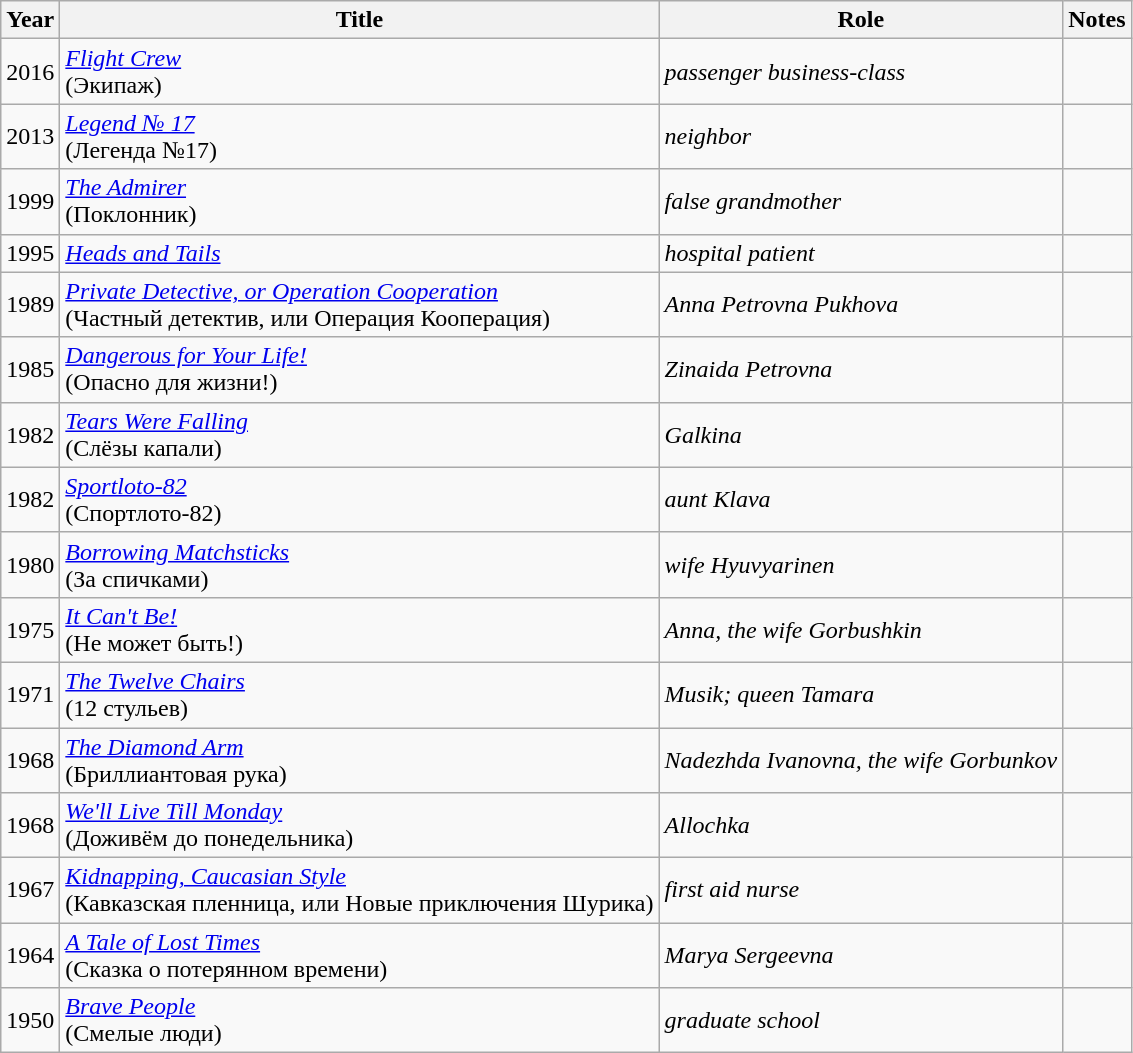<table class="wikitable sortable">
<tr>
<th>Year</th>
<th>Title</th>
<th>Role</th>
<th class="unsortable">Notes</th>
</tr>
<tr>
<td>2016</td>
<td><em><a href='#'>Flight Crew</a></em><br>(Экипаж)</td>
<td><em>passenger business-class</em></td>
<td></td>
</tr>
<tr>
<td>2013</td>
<td><em><a href='#'>Legend № 17</a></em><br>(Легенда №17)</td>
<td><em>neighbor</em></td>
<td></td>
</tr>
<tr>
<td>1999</td>
<td><em><a href='#'>The Admirer</a></em><br>(Поклонник)</td>
<td><em>false grandmother</em></td>
<td></td>
</tr>
<tr>
<td>1995</td>
<td><em><a href='#'>Heads and Tails</a></em></td>
<td><em>hospital patient</em></td>
<td></td>
</tr>
<tr>
<td>1989</td>
<td><em><a href='#'>Private Detective, or Operation Cooperation</a></em><br>(Частный детектив, или Операция Кооперация)</td>
<td><em>Anna Petrovna Pukhova</em></td>
<td></td>
</tr>
<tr>
<td>1985</td>
<td><em><a href='#'>Dangerous for Your Life!</a></em><br>(Опасно для жизни!)</td>
<td><em>Zinaida Petrovna</em></td>
<td></td>
</tr>
<tr>
<td>1982</td>
<td><em><a href='#'>Tears Were Falling</a></em><br>(Слёзы капали)</td>
<td><em>Galkina</em></td>
<td></td>
</tr>
<tr>
<td>1982</td>
<td><em><a href='#'>Sportloto-82</a></em><br>(Спортлото-82)</td>
<td><em>aunt Klava</em></td>
<td></td>
</tr>
<tr>
<td>1980</td>
<td><em><a href='#'>Borrowing Matchsticks</a></em><br>(За спичками)</td>
<td><em>wife Hyuvyarinen</em></td>
<td></td>
</tr>
<tr>
<td>1975</td>
<td><em><a href='#'>It Can't Be!</a></em><br>(Не может быть!)</td>
<td><em>Anna, the wife Gorbushkin</em></td>
<td></td>
</tr>
<tr>
<td>1971</td>
<td><em><a href='#'>The Twelve Chairs</a></em><br>(12 стульев)</td>
<td><em>Musik; queen Tamara</em></td>
<td></td>
</tr>
<tr>
<td>1968</td>
<td><em><a href='#'>The Diamond Arm</a></em><br>(Бриллиантовая рука)</td>
<td><em>Nadezhda Ivanovna, the wife Gorbunkov</em></td>
<td></td>
</tr>
<tr>
<td>1968</td>
<td><em><a href='#'>We'll Live Till Monday</a></em><br>(Доживём до понедельника)</td>
<td><em>Allochka</em></td>
<td></td>
</tr>
<tr>
<td>1967</td>
<td><em><a href='#'>Kidnapping, Caucasian Style</a></em><br>(Кавказская пленница, или Новые приключения Шурика)</td>
<td><em>first aid nurse</em></td>
<td></td>
</tr>
<tr>
<td>1964</td>
<td><em><a href='#'>A Tale of Lost Times</a></em><br>(Сказка о потерянном времени)</td>
<td><em>Marya Sergeevna</em></td>
<td></td>
</tr>
<tr>
<td>1950</td>
<td><em><a href='#'>Brave People</a></em><br>(Смелые люди)</td>
<td><em>graduate school</em></td>
<td></td>
</tr>
</table>
